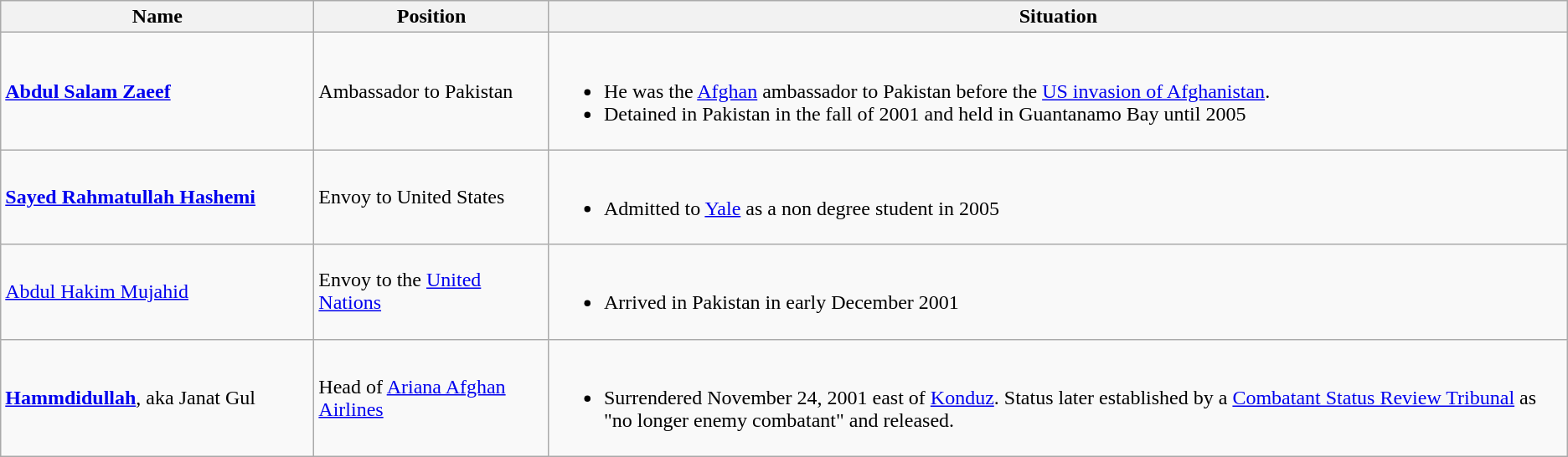<table class="wikitable sortable" summary="Other high-ranking officials, ambassadors and envoys abroad">
<tr>
<th style="width: 20%;">Name</th>
<th style="width: 15%;">Position</th>
<th style="width: 65%;">Situation</th>
</tr>
<tr>
<td><strong><a href='#'>Abdul Salam Zaeef</a></strong></td>
<td>Ambassador to Pakistan</td>
<td><br><ul><li>He was the <a href='#'>Afghan</a> ambassador to Pakistan before the <a href='#'>US invasion of Afghanistan</a>.</li><li>Detained in Pakistan in the fall of 2001 and held in Guantanamo Bay until 2005</li></ul></td>
</tr>
<tr>
<td><strong><a href='#'>Sayed Rahmatullah Hashemi</a></strong></td>
<td>Envoy to United States</td>
<td><br><ul><li>Admitted to <a href='#'>Yale</a> as a non degree student in 2005</li></ul></td>
</tr>
<tr>
<td><a href='#'>Abdul Hakim Mujahid</a></td>
<td>Envoy to the <a href='#'>United Nations</a></td>
<td><br><ul><li>Arrived in Pakistan in early December 2001</li></ul></td>
</tr>
<tr>
<td><strong><a href='#'>Hammdidullah</a></strong>, aka Janat Gul</td>
<td>Head of <a href='#'>Ariana Afghan Airlines</a></td>
<td><br><ul><li>Surrendered November 24, 2001 east of <a href='#'>Konduz</a>. Status later established by a <a href='#'>Combatant Status Review Tribunal</a> as "no longer enemy combatant" and released.</li></ul></td>
</tr>
</table>
